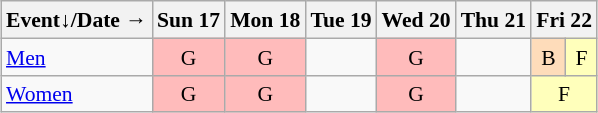<table class="wikitable" style="margin:0.5em auto; font-size:90%; line-height:1.25em;text-align:center">
<tr>
<th>Event↓/Date →</th>
<th>Sun 17</th>
<th>Mon 18</th>
<th>Tue 19</th>
<th>Wed 20</th>
<th>Thu 21</th>
<th colspan="2">Fri 22</th>
</tr>
<tr>
<td style="text-align:left;"><a href='#'>Men</a></td>
<td bgcolor="#FFBBBB">G</td>
<td bgcolor="#FFBBBB">G</td>
<td></td>
<td bgcolor="#FFBBBB">G</td>
<td></td>
<td bgcolor="#FEDCBA">B</td>
<td bgcolor="#FFFFBB">F</td>
</tr>
<tr>
<td style="text-align:left;"><a href='#'>Women</a></td>
<td bgcolor="#FFBBBB">G</td>
<td bgcolor="#FFBBBB">G</td>
<td></td>
<td bgcolor="#FFBBBB">G</td>
<td></td>
<td colspan=2 bgcolor="#FFFFBB">F</td>
</tr>
</table>
